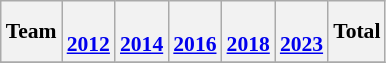<table class="wikitable sortable" style="font-size:90%;text-align:center;">
<tr>
<th>Team</th>
<th data-sort-type="number"><br><a href='#'>2012</a><br></th>
<th data-sort-type="number"><br><a href='#'>2014</a><br></th>
<th data-sort-type="number"><br><a href='#'>2016</a><br></th>
<th data-sort-type="number"><br><a href='#'>2018</a><br></th>
<th data-sort-type="number"><br><a href='#'>2023</a><br></th>
<th>Total</th>
</tr>
<tr>
</tr>
</table>
